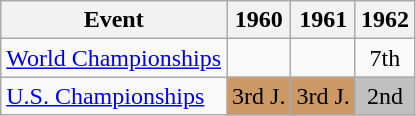<table class="wikitable">
<tr>
<th>Event</th>
<th>1960</th>
<th>1961</th>
<th>1962</th>
</tr>
<tr>
<td><a href='#'>World Championships</a></td>
<td></td>
<td></td>
<td align="center">7th</td>
</tr>
<tr>
<td><a href='#'>U.S. Championships</a></td>
<td align="center" bgcolor="cc9966">3rd J.</td>
<td align="center" bgcolor="cc9966">3rd J.</td>
<td align="center" bgcolor="silver">2nd</td>
</tr>
</table>
